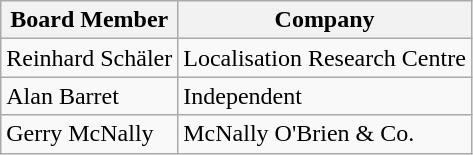<table class=wikitable>
<tr>
<th>Board Member</th>
<th>Company</th>
</tr>
<tr>
<td>Reinhard Schäler</td>
<td>Localisation Research Centre</td>
</tr>
<tr>
<td>Alan Barret</td>
<td>Independent</td>
</tr>
<tr>
<td>Gerry McNally</td>
<td>McNally O'Brien & Co.</td>
</tr>
</table>
